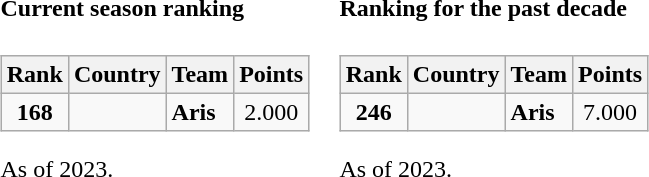<table>
<tr>
<td><br><h4>Current season ranking</h4><table class="wikitable" style="text-align: center;">
<tr>
<th>Rank</th>
<th>Country</th>
<th>Team</th>
<th>Points</th>
</tr>
<tr>
<td><strong>168</strong></td>
<td></td>
<td align="left"><strong>Aris</strong></td>
<td>2.000</td>
</tr>
</table>
As of 2023.</td>
<td><br><h4>Ranking for the past decade</h4><table class="wikitable" style="text-align: center;">
<tr>
<th>Rank</th>
<th>Country</th>
<th>Team</th>
<th>Points</th>
</tr>
<tr>
<td><strong>246</strong></td>
<td></td>
<td align="left"><strong>Aris</strong></td>
<td>7.000</td>
</tr>
</table>
As of 2023.</td>
</tr>
</table>
